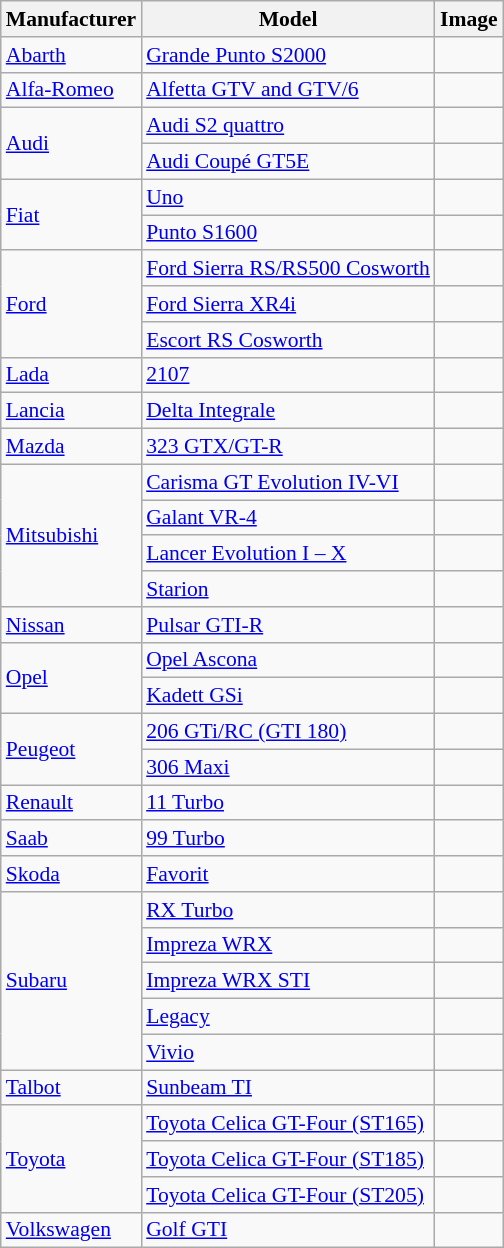<table class="wikitable" style=font-size:90%;>
<tr>
<th>Manufacturer</th>
<th>Model</th>
<th>Image</th>
</tr>
<tr>
<td rowspan=1> <a href='#'>Abarth</a></td>
<td><a href='#'>Grande Punto S2000</a></td>
<td></td>
</tr>
<tr>
<td rowspan=1> <a href='#'>Alfa-Romeo</a></td>
<td><a href='#'>Alfetta GTV and GTV/6</a></td>
<td></td>
</tr>
<tr>
<td rowspan=2> <a href='#'>Audi</a></td>
<td><a href='#'>Audi S2 quattro</a></td>
<td></td>
</tr>
<tr>
<td><a href='#'>Audi Coupé GT5E</a></td>
<td></td>
</tr>
<tr>
<td rowspan=2> <a href='#'>Fiat</a></td>
<td><a href='#'>Uno</a></td>
<td></td>
</tr>
<tr>
<td><a href='#'>Punto S1600</a></td>
<td></td>
</tr>
<tr>
<td rowspan=3> <a href='#'>Ford</a></td>
<td><a href='#'>Ford Sierra RS/RS500 Cosworth</a></td>
<td></td>
</tr>
<tr>
<td><a href='#'>Ford Sierra XR4i</a></td>
<td></td>
</tr>
<tr>
<td><a href='#'>Escort RS Cosworth</a></td>
<td></td>
</tr>
<tr>
<td rowspan=1> <a href='#'>Lada</a></td>
<td><a href='#'>2107</a></td>
<td></td>
</tr>
<tr>
<td rowspan=1> <a href='#'>Lancia</a></td>
<td><a href='#'>Delta Integrale</a></td>
<td></td>
</tr>
<tr>
<td rowspan=1> <a href='#'>Mazda</a></td>
<td><a href='#'>323 GTX/GT-R</a></td>
<td></td>
</tr>
<tr>
<td rowspan=4> <a href='#'>Mitsubishi</a></td>
<td><a href='#'>Carisma GT Evolution IV-VI</a></td>
<td></td>
</tr>
<tr>
<td><a href='#'>Galant VR-4</a></td>
<td></td>
</tr>
<tr>
<td><a href='#'>Lancer Evolution I – X</a></td>
<td></td>
</tr>
<tr>
<td><a href='#'>Starion</a></td>
<td></td>
</tr>
<tr>
<td rowspan=1> <a href='#'>Nissan</a></td>
<td><a href='#'>Pulsar GTI-R</a></td>
<td></td>
</tr>
<tr>
<td rowspan=2> <a href='#'>Opel</a></td>
<td><a href='#'>Opel Ascona</a></td>
<td></td>
</tr>
<tr>
<td><a href='#'>Kadett GSi</a></td>
<td></td>
</tr>
<tr>
<td rowspan=2> <a href='#'>Peugeot</a></td>
<td><a href='#'>206 GTi/RC (GTI 180)</a></td>
<td></td>
</tr>
<tr>
<td><a href='#'>306 Maxi</a></td>
<td></td>
</tr>
<tr>
<td rowspan=1> <a href='#'>Renault</a></td>
<td><a href='#'>11 Turbo</a></td>
<td></td>
</tr>
<tr>
<td rowspan=1> <a href='#'>Saab</a></td>
<td><a href='#'>99 Turbo</a></td>
<td></td>
</tr>
<tr>
<td rowspan=1> <a href='#'>Skoda</a></td>
<td><a href='#'>Favorit</a></td>
<td></td>
</tr>
<tr>
<td rowspan=5> <a href='#'>Subaru</a></td>
<td><a href='#'>RX Turbo</a></td>
<td></td>
</tr>
<tr>
<td><a href='#'>Impreza WRX</a></td>
<td></td>
</tr>
<tr>
<td><a href='#'>Impreza WRX STI</a></td>
<td></td>
</tr>
<tr>
<td><a href='#'>Legacy</a></td>
<td></td>
</tr>
<tr>
<td><a href='#'>Vivio</a></td>
<td></td>
</tr>
<tr>
<td rowspan=1> <a href='#'>Talbot</a></td>
<td><a href='#'>Sunbeam TI</a></td>
<td></td>
</tr>
<tr>
<td rowspan=3> <a href='#'>Toyota</a></td>
<td><a href='#'>Toyota Celica GT-Four (ST165)</a></td>
<td></td>
</tr>
<tr>
<td><a href='#'>Toyota Celica GT-Four (ST185)</a></td>
<td></td>
</tr>
<tr>
<td><a href='#'>Toyota Celica GT-Four (ST205)</a></td>
<td></td>
</tr>
<tr>
<td rowspan=1> <a href='#'>Volkswagen</a></td>
<td><a href='#'>Golf GTI</a></td>
<td></td>
</tr>
</table>
